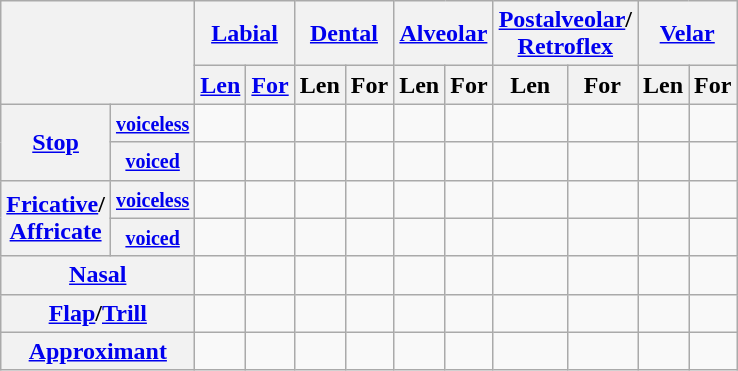<table class="wikitable">
<tr>
<th colspan="2" rowspan="2"></th>
<th colspan="2"><a href='#'>Labial</a></th>
<th colspan="2"><a href='#'>Dental</a></th>
<th colspan="2"><a href='#'>Alveolar</a></th>
<th colspan="2"><a href='#'>Postalveolar</a>/<br><a href='#'>Retroflex</a></th>
<th colspan="2"><a href='#'>Velar</a></th>
</tr>
<tr align="center">
<th colspan="1"><a href='#'>Len</a></th>
<th colspan="1"><a href='#'>For</a></th>
<th colspan="1">Len</th>
<th colspan="1">For</th>
<th colspan="1">Len</th>
<th colspan="1">For</th>
<th colspan="1">Len</th>
<th colspan="1">For</th>
<th colspan="1">Len</th>
<th colspan="1">For</th>
</tr>
<tr align="center">
<th rowspan="2"><a href='#'>Stop</a></th>
<th><small> <a href='#'>voiceless</a></small></th>
<td></td>
<td></td>
<td></td>
<td></td>
<td></td>
<td></td>
<td></td>
<td></td>
<td></td>
<td></td>
</tr>
<tr align="center">
<th><small> <a href='#'>voiced</a></small></th>
<td></td>
<td></td>
<td></td>
<td></td>
<td></td>
<td></td>
<td></td>
<td></td>
<td></td>
<td></td>
</tr>
<tr align="center">
<th rowspan="2"><a href='#'>Fricative</a>/<br><a href='#'>Affricate</a></th>
<th><small> <a href='#'>voiceless</a></small></th>
<td></td>
<td></td>
<td></td>
<td></td>
<td></td>
<td></td>
<td></td>
<td></td>
<td></td>
<td></td>
</tr>
<tr align="center">
<th><small> <a href='#'>voiced</a></small></th>
<td></td>
<td></td>
<td></td>
<td></td>
<td></td>
<td></td>
<td></td>
<td></td>
<td></td>
<td></td>
</tr>
<tr align="center">
<th colspan="2"><a href='#'>Nasal</a></th>
<td></td>
<td></td>
<td></td>
<td></td>
<td></td>
<td></td>
<td></td>
<td></td>
<td></td>
<td></td>
</tr>
<tr align="center">
<th colspan="2"><a href='#'>Flap</a>/<a href='#'>Trill</a></th>
<td></td>
<td></td>
<td></td>
<td></td>
<td></td>
<td></td>
<td></td>
<td></td>
<td></td>
<td></td>
</tr>
<tr align="center">
<th colspan="2"><a href='#'>Approximant</a></th>
<td></td>
<td></td>
<td></td>
<td></td>
<td></td>
<td></td>
<td></td>
<td></td>
<td></td>
<td></td>
</tr>
</table>
